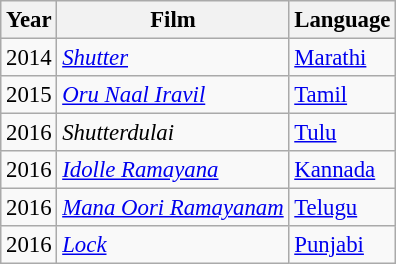<table class="wikitable sortable" style="font-size:95%;">
<tr>
<th>Year</th>
<th>Film</th>
<th>Language</th>
</tr>
<tr>
<td>2014</td>
<td><em><a href='#'>Shutter</a></em></td>
<td><a href='#'>Marathi</a></td>
</tr>
<tr>
<td>2015</td>
<td><em><a href='#'>Oru Naal Iravil</a></em></td>
<td><a href='#'>Tamil</a></td>
</tr>
<tr>
<td>2016</td>
<td><em>Shutterdulai</em></td>
<td><a href='#'>Tulu</a></td>
</tr>
<tr>
<td>2016</td>
<td><em><a href='#'>Idolle Ramayana</a></em></td>
<td><a href='#'>Kannada</a></td>
</tr>
<tr>
<td>2016</td>
<td><em><a href='#'>Mana Oori Ramayanam</a></em></td>
<td><a href='#'>Telugu</a></td>
</tr>
<tr>
<td>2016</td>
<td><em><a href='#'>Lock</a></em></td>
<td><a href='#'>Punjabi</a></td>
</tr>
</table>
